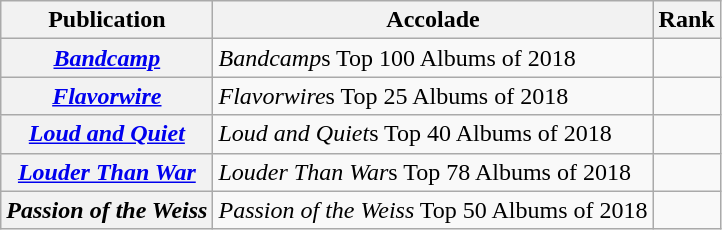<table class="wikitable sortable plainrowheaders">
<tr>
<th scope="col">Publication</th>
<th scope="col">Accolade</th>
<th scope="col">Rank</th>
</tr>
<tr>
<th scope="row"><em><a href='#'>Bandcamp</a></em></th>
<td><em>Bandcamp</em>s Top 100 Albums of 2018</td>
<td></td>
</tr>
<tr>
<th scope="row"><em><a href='#'>Flavorwire</a></em></th>
<td><em>Flavorwire</em>s Top 25 Albums of 2018</td>
<td></td>
</tr>
<tr>
<th scope="row"><em><a href='#'>Loud and Quiet</a></em></th>
<td><em>Loud and Quiet</em>s Top 40 Albums of 2018</td>
<td></td>
</tr>
<tr>
<th scope="row"><em><a href='#'>Louder Than War</a></em></th>
<td><em>Louder Than War</em>s Top 78 Albums of 2018</td>
<td></td>
</tr>
<tr>
<th scope="row"><em>Passion of the Weiss</em></th>
<td><em>Passion of the Weiss</em> Top 50 Albums of 2018</td>
<td></td>
</tr>
</table>
